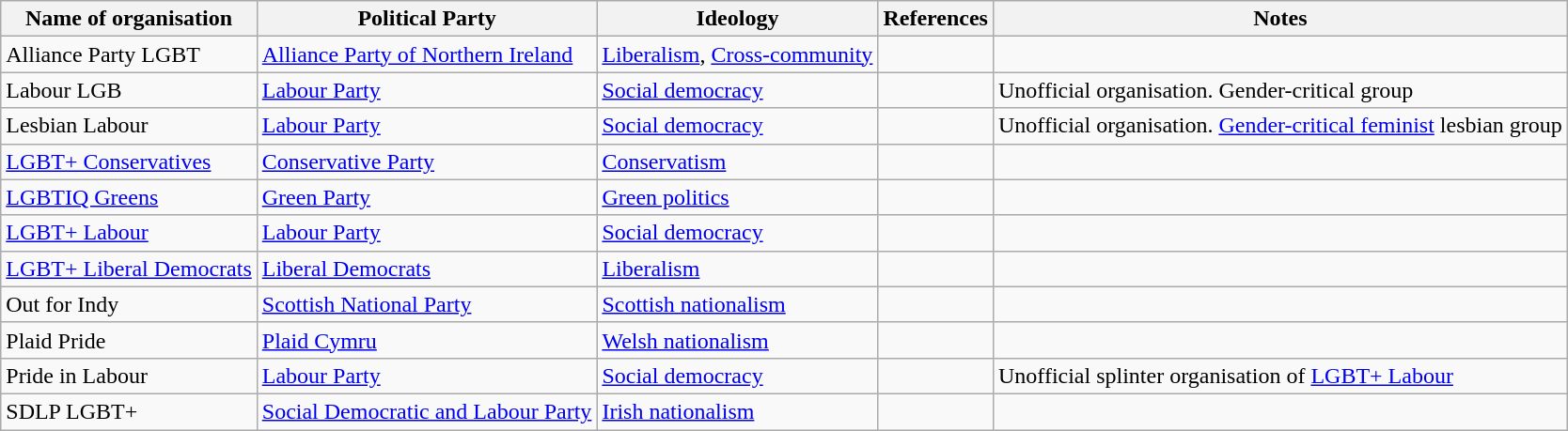<table class="wikitable">
<tr>
<th>Name of organisation</th>
<th>Political Party</th>
<th>Ideology</th>
<th>References</th>
<th>Notes</th>
</tr>
<tr>
<td>Alliance Party LGBT</td>
<td><a href='#'>Alliance Party of Northern Ireland</a></td>
<td><a href='#'>Liberalism</a>, <a href='#'>Cross-community</a></td>
<td></td>
<td></td>
</tr>
<tr>
<td>Labour LGB</td>
<td><a href='#'>Labour Party</a></td>
<td><a href='#'>Social democracy</a></td>
<td></td>
<td>Unofficial organisation. Gender-critical group</td>
</tr>
<tr>
<td>Lesbian Labour</td>
<td><a href='#'>Labour Party</a></td>
<td><a href='#'>Social democracy</a></td>
<td></td>
<td>Unofficial organisation. <a href='#'>Gender-critical feminist</a> lesbian group</td>
</tr>
<tr>
<td><a href='#'>LGBT+ Conservatives</a></td>
<td><a href='#'>Conservative Party</a></td>
<td><a href='#'>Conservatism</a></td>
<td></td>
<td></td>
</tr>
<tr>
<td><a href='#'>LGBTIQ Greens</a></td>
<td><a href='#'>Green Party</a></td>
<td><a href='#'>Green politics</a></td>
<td></td>
<td></td>
</tr>
<tr>
<td><a href='#'>LGBT+ Labour</a></td>
<td><a href='#'>Labour Party</a></td>
<td><a href='#'>Social democracy</a></td>
<td></td>
<td></td>
</tr>
<tr>
<td><a href='#'>LGBT+ Liberal Democrats</a></td>
<td><a href='#'>Liberal Democrats</a></td>
<td><a href='#'>Liberalism</a></td>
<td></td>
<td></td>
</tr>
<tr>
<td>Out for Indy</td>
<td><a href='#'>Scottish National Party</a></td>
<td><a href='#'>Scottish nationalism</a></td>
<td></td>
<td></td>
</tr>
<tr>
<td>Plaid Pride</td>
<td><a href='#'>Plaid Cymru</a></td>
<td><a href='#'>Welsh nationalism</a></td>
<td></td>
<td></td>
</tr>
<tr>
<td>Pride in Labour</td>
<td><a href='#'>Labour Party</a></td>
<td><a href='#'>Social democracy</a></td>
<td></td>
<td>Unofficial splinter organisation of <a href='#'>LGBT+ Labour</a></td>
</tr>
<tr>
<td>SDLP LGBT+</td>
<td><a href='#'>Social Democratic and Labour Party</a></td>
<td><a href='#'>Irish nationalism</a></td>
<td></td>
<td></td>
</tr>
</table>
